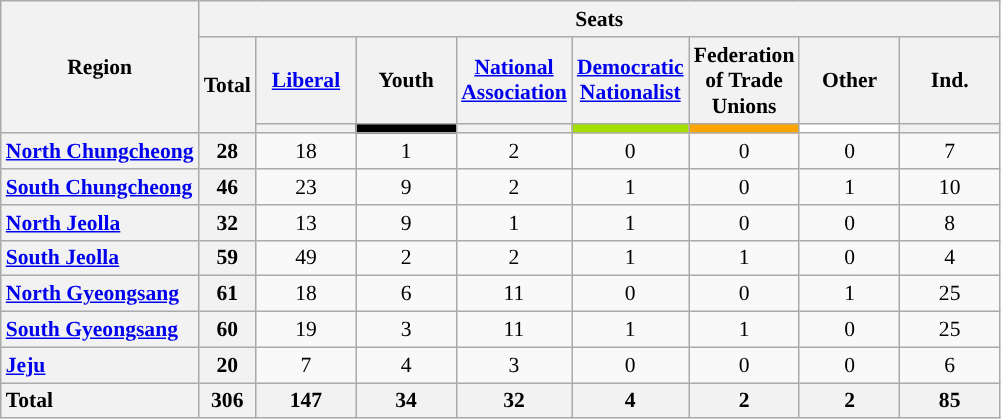<table class="wikitable" style="text-align:center; font-size: 0.9em;">
<tr>
<th rowspan="3">Region</th>
<th colspan="8">Seats</th>
</tr>
<tr>
<th rowspan="2">Total</th>
<th class="unsortable" style="width:60px;"><a href='#'>Liberal</a></th>
<th class="unsortable" style="width:60px;">Youth</th>
<th class="unsortable" style="width:60px;"><a href='#'>National Association</a></th>
<th class="unsortable" style="width:60px;"><a href='#'>Democratic Nationalist</a></th>
<th class="unsortable" style="width:60px;">Federation of Trade Unions</th>
<th class="unsortable" style="width:60px;">Other</th>
<th class="unsortable" style="width:60px;">Ind.</th>
</tr>
<tr>
<th style="color:inherit;background:"></th>
<th style="color:inherit;background:black;"></th>
<th style="color:inherit;background:"></th>
<th style="color:inherit;background:#A5DF00;"></th>
<th style="color:inherit;background:orange;"></th>
<th style="color:inherit;background:white;"></th>
<th style="color:inherit;background:"></th>
</tr>
<tr>
<th style="text-align: left;"><a href='#'>North Chungcheong</a></th>
<th>28</th>
<td>18</td>
<td>1</td>
<td>2</td>
<td>0</td>
<td>0</td>
<td>0</td>
<td>7</td>
</tr>
<tr>
<th style="text-align: left;"><a href='#'>South Chungcheong</a></th>
<th>46</th>
<td>23</td>
<td>9</td>
<td>2</td>
<td>1</td>
<td>0</td>
<td>1</td>
<td>10</td>
</tr>
<tr>
<th style="text-align: left;"><a href='#'>North Jeolla</a></th>
<th>32</th>
<td>13</td>
<td>9</td>
<td>1</td>
<td>1</td>
<td>0</td>
<td>0</td>
<td>8</td>
</tr>
<tr>
<th style="text-align: left;"><a href='#'>South Jeolla</a></th>
<th>59</th>
<td>49</td>
<td>2</td>
<td>2</td>
<td>1</td>
<td>1</td>
<td>0</td>
<td>4</td>
</tr>
<tr>
<th style="text-align: left;"><a href='#'>North Gyeongsang</a></th>
<th>61</th>
<td>18</td>
<td>6</td>
<td>11</td>
<td>0</td>
<td>0</td>
<td>1</td>
<td>25</td>
</tr>
<tr>
<th style="text-align: left;"><a href='#'>South Gyeongsang</a></th>
<th>60</th>
<td>19</td>
<td>3</td>
<td>11</td>
<td>1</td>
<td>1</td>
<td>0</td>
<td>25</td>
</tr>
<tr>
<th style="text-align: left;"><a href='#'>Jeju</a></th>
<th>20</th>
<td>7</td>
<td>4</td>
<td>3</td>
<td>0</td>
<td>0</td>
<td>0</td>
<td>6</td>
</tr>
<tr class="sortbottom">
<th style="text-align: left;">Total</th>
<th>306</th>
<th>147</th>
<th>34</th>
<th>32</th>
<th>4</th>
<th>2</th>
<th>2</th>
<th>85</th>
</tr>
</table>
